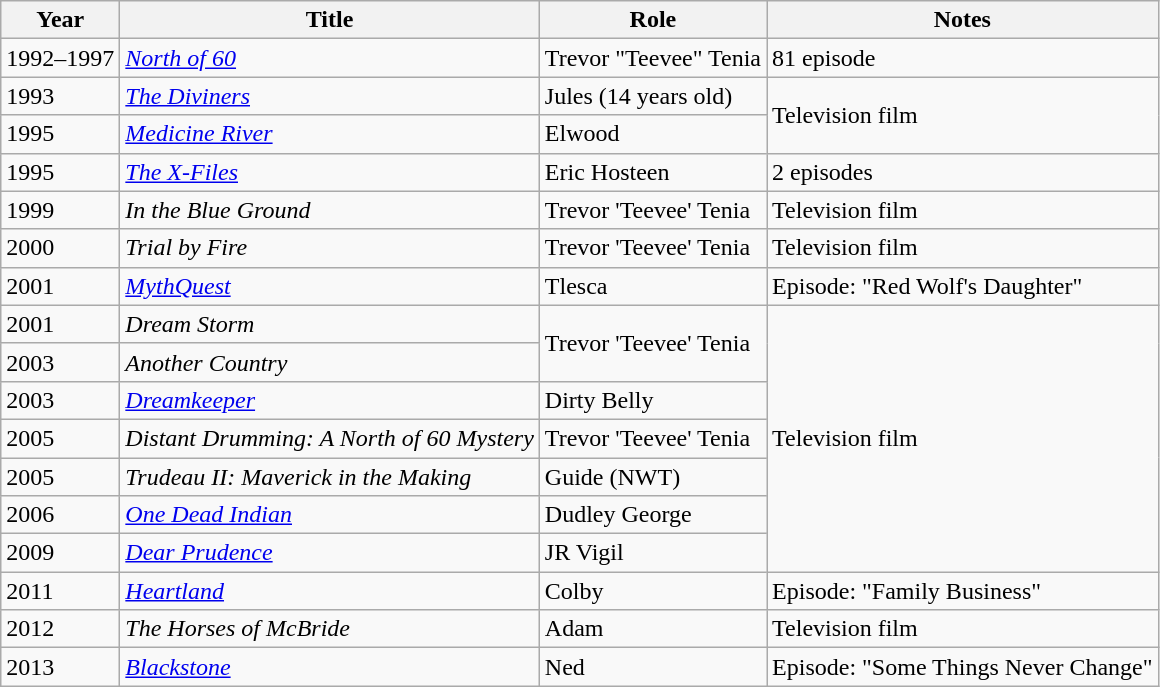<table class="wikitable sortable">
<tr>
<th>Year</th>
<th>Title</th>
<th>Role</th>
<th class="unsortable">Notes</th>
</tr>
<tr>
<td>1992–1997</td>
<td><em><a href='#'>North of 60</a></em></td>
<td>Trevor "Teevee" Tenia</td>
<td>81 episode</td>
</tr>
<tr>
<td>1993</td>
<td data-sort-value="Diviners, The"><a href='#'><em>The Diviners</em></a></td>
<td>Jules (14 years old)</td>
<td rowspan="2">Television film</td>
</tr>
<tr>
<td>1995</td>
<td><em><a href='#'>Medicine River</a></em></td>
<td>Elwood</td>
</tr>
<tr>
<td>1995</td>
<td data-sort-value="X-Files, The"><em><a href='#'>The X-Files</a></em></td>
<td>Eric Hosteen</td>
<td>2 episodes</td>
</tr>
<tr>
<td>1999</td>
<td><em>In the Blue Ground</em></td>
<td>Trevor 'Teevee' Tenia</td>
<td>Television film</td>
</tr>
<tr>
<td>2000</td>
<td><em>Trial by Fire</em></td>
<td>Trevor 'Teevee' Tenia</td>
<td>Television film</td>
</tr>
<tr>
<td>2001</td>
<td><em><a href='#'>MythQuest</a></em></td>
<td>Tlesca</td>
<td>Episode: "Red Wolf's Daughter"</td>
</tr>
<tr>
<td>2001</td>
<td><em>Dream Storm</em></td>
<td rowspan="2">Trevor 'Teevee' Tenia</td>
<td rowspan="7">Television film</td>
</tr>
<tr>
<td>2003</td>
<td><em>Another Country</em></td>
</tr>
<tr>
<td>2003</td>
<td><em><a href='#'>Dreamkeeper</a></em></td>
<td>Dirty Belly</td>
</tr>
<tr>
<td>2005</td>
<td><em>Distant Drumming: A North of 60 Mystery</em></td>
<td>Trevor 'Teevee' Tenia</td>
</tr>
<tr>
<td>2005</td>
<td><em>Trudeau II: Maverick in the Making</em></td>
<td>Guide (NWT)</td>
</tr>
<tr>
<td>2006</td>
<td><em><a href='#'>One Dead Indian</a></em></td>
<td>Dudley George</td>
</tr>
<tr>
<td>2009</td>
<td><a href='#'><em>Dear Prudence</em></a></td>
<td>JR Vigil</td>
</tr>
<tr>
<td>2011</td>
<td><a href='#'><em>Heartland</em></a></td>
<td>Colby</td>
<td>Episode: "Family Business"</td>
</tr>
<tr>
<td>2012</td>
<td data-sort-value="Horses of McBride, The"><em>The Horses of McBride</em></td>
<td>Adam</td>
<td>Television film</td>
</tr>
<tr>
<td>2013</td>
<td><a href='#'><em>Blackstone</em></a></td>
<td>Ned</td>
<td>Episode: "Some Things Never Change"</td>
</tr>
</table>
